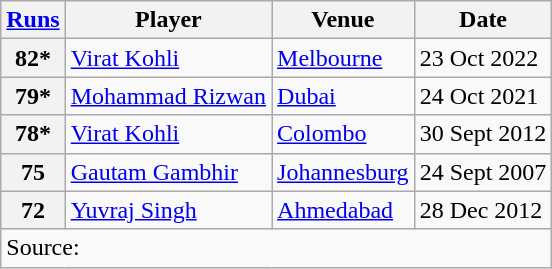<table class="wikitable">
<tr>
<th align="center"><strong><a href='#'>Runs</a></strong></th>
<th align="center"><strong>Player</strong></th>
<th align="center"><strong>Venue</strong></th>
<th align="center"><strong>Date</strong></th>
</tr>
<tr>
<th>82*</th>
<td> <a href='#'>Virat Kohli</a></td>
<td><a href='#'>Melbourne</a></td>
<td>23 Oct 2022</td>
</tr>
<tr>
<th>79*</th>
<td> <a href='#'>Mohammad Rizwan</a></td>
<td><a href='#'>Dubai</a></td>
<td>24 Oct 2021</td>
</tr>
<tr>
<th>78*</th>
<td> <a href='#'>Virat Kohli</a></td>
<td><a href='#'>Colombo</a></td>
<td>30 Sept 2012</td>
</tr>
<tr>
<th>75</th>
<td> <a href='#'>Gautam Gambhir</a></td>
<td><a href='#'>Johannesburg</a></td>
<td>24 Sept 2007</td>
</tr>
<tr>
<th>72</th>
<td> <a href='#'>Yuvraj Singh</a></td>
<td><a href='#'>Ahmedabad</a></td>
<td>28 Dec 2012</td>
</tr>
<tr>
<td colspan="5">Source:</td>
</tr>
</table>
